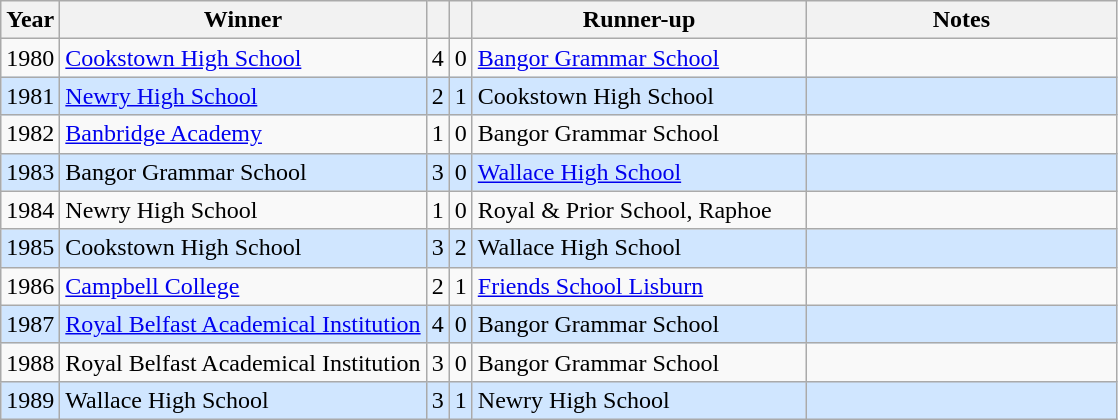<table class="wikitable">
<tr>
<th>Year</th>
<th>Winner</th>
<th></th>
<th></th>
<th>Runner-up</th>
<th width="200">Notes</th>
</tr>
<tr>
<td align="center">1980</td>
<td><a href='#'>Cookstown High School</a></td>
<td align="center">4</td>
<td align="center">0</td>
<td width="215"><a href='#'>Bangor Grammar School</a></td>
<td></td>
</tr>
<tr style="background: #D0E6FF;">
<td align="center">1981</td>
<td><a href='#'>Newry High School</a></td>
<td align="center">2</td>
<td align="center">1</td>
<td>Cookstown High School</td>
<td></td>
</tr>
<tr>
<td align="center">1982</td>
<td><a href='#'>Banbridge Academy</a></td>
<td align="center">1</td>
<td align="center">0</td>
<td>Bangor Grammar School</td>
<td></td>
</tr>
<tr style="background: #D0E6FF;">
<td align="center">1983</td>
<td>Bangor Grammar School</td>
<td align="center">3</td>
<td align="center">0</td>
<td><a href='#'>Wallace High School</a></td>
<td></td>
</tr>
<tr>
<td align="center">1984</td>
<td>Newry High School</td>
<td align="center">1</td>
<td align="center">0</td>
<td>Royal & Prior School, Raphoe</td>
<td></td>
</tr>
<tr style="background: #D0E6FF;">
<td align="center">1985</td>
<td>Cookstown High School</td>
<td align="center">3</td>
<td align="center">2</td>
<td>Wallace High School</td>
<td></td>
</tr>
<tr>
<td align="center">1986</td>
<td><a href='#'>Campbell College</a></td>
<td align="center">2</td>
<td align="center">1</td>
<td><a href='#'>Friends School Lisburn</a></td>
<td></td>
</tr>
<tr style="background: #D0E6FF;">
<td align="center">1987</td>
<td><a href='#'>Royal Belfast Academical Institution</a></td>
<td align="center">4</td>
<td align="center">0</td>
<td>Bangor Grammar School</td>
<td></td>
</tr>
<tr>
<td align="center">1988</td>
<td>Royal Belfast Academical Institution</td>
<td align="center">3</td>
<td align="center">0</td>
<td>Bangor Grammar School</td>
<td></td>
</tr>
<tr style="background: #D0E6FF;">
<td align="center">1989</td>
<td>Wallace High School</td>
<td align="center">3</td>
<td align="center">1</td>
<td>Newry High School</td>
<td></td>
</tr>
</table>
